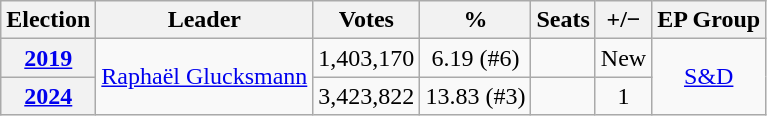<table class="wikitable" style="text-align:center">
<tr>
<th>Election</th>
<th>Leader</th>
<th>Votes</th>
<th>%</th>
<th>Seats</th>
<th>+/−</th>
<th>EP Group</th>
</tr>
<tr>
<th><a href='#'>2019</a></th>
<td rowspan="2"><a href='#'>Raphaël Glucksmann</a></td>
<td>1,403,170</td>
<td>6.19 (#6)</td>
<td></td>
<td>New</td>
<td rowspan="2"><a href='#'>S&D</a></td>
</tr>
<tr>
<th><a href='#'>2024</a></th>
<td>3,423,822</td>
<td>13.83 (#3)</td>
<td></td>
<td> 1</td>
</tr>
</table>
